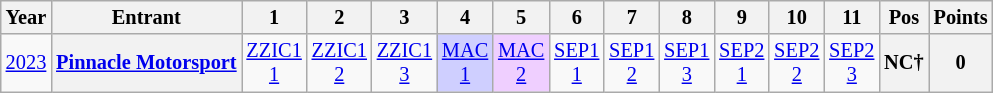<table class="wikitable" style="text-align:center; font-size:85%;">
<tr>
<th>Year</th>
<th>Entrant</th>
<th>1</th>
<th>2</th>
<th>3</th>
<th>4</th>
<th>5</th>
<th>6</th>
<th>7</th>
<th>8</th>
<th>9</th>
<th>10</th>
<th>11</th>
<th>Pos</th>
<th>Points</th>
</tr>
<tr>
<td><a href='#'>2023</a></td>
<th nowrap><a href='#'>Pinnacle Motorsport</a></th>
<td><a href='#'>ZZIC1<br>1</a></td>
<td><a href='#'>ZZIC1<br>2</a></td>
<td><a href='#'>ZZIC1<br>3</a></td>
<td style="background:#CFCFFF;"><a href='#'>MAC<br>1</a><br></td>
<td style="background:#EFCFFF;"><a href='#'>MAC<br>2</a><br></td>
<td><a href='#'>SEP1<br>1</a></td>
<td><a href='#'>SEP1<br>2</a></td>
<td><a href='#'>SEP1<br>3</a></td>
<td><a href='#'>SEP2<br>1</a></td>
<td><a href='#'>SEP2<br>2</a></td>
<td><a href='#'>SEP2<br>3</a></td>
<th>NC†</th>
<th>0</th>
</tr>
</table>
